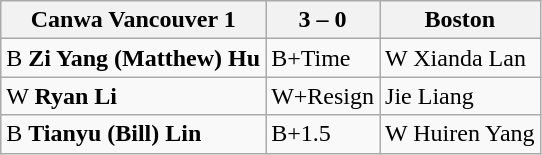<table class="wikitable">
<tr>
<th>Canwa Vancouver 1</th>
<th>3 – 0</th>
<th>Boston</th>
</tr>
<tr>
<td>B <strong>Zi Yang (Matthew) Hu</strong></td>
<td>B+Time</td>
<td>W Xianda Lan</td>
</tr>
<tr>
<td>W <strong>Ryan Li</strong></td>
<td>W+Resign</td>
<td>Jie Liang</td>
</tr>
<tr>
<td>B <strong>Tianyu (Bill) Lin</strong></td>
<td>B+1.5</td>
<td>W Huiren Yang</td>
</tr>
</table>
